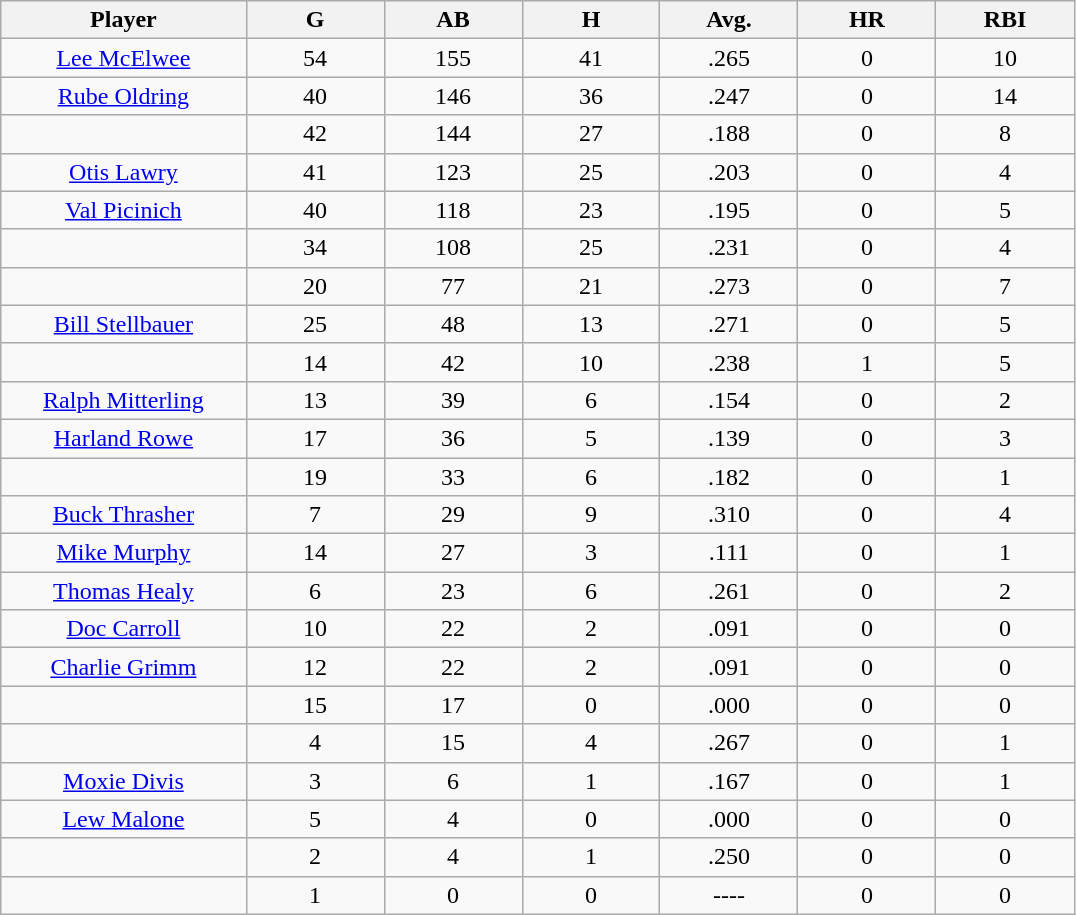<table class="wikitable sortable">
<tr>
<th bgcolor="#DDDDFF" width="16%">Player</th>
<th bgcolor="#DDDDFF" width="9%">G</th>
<th bgcolor="#DDDDFF" width="9%">AB</th>
<th bgcolor="#DDDDFF" width="9%">H</th>
<th bgcolor="#DDDDFF" width="9%">Avg.</th>
<th bgcolor="#DDDDFF" width="9%">HR</th>
<th bgcolor="#DDDDFF" width="9%">RBI</th>
</tr>
<tr align="center">
<td><a href='#'>Lee McElwee</a></td>
<td>54</td>
<td>155</td>
<td>41</td>
<td>.265</td>
<td>0</td>
<td>10</td>
</tr>
<tr align=center>
<td><a href='#'>Rube Oldring</a></td>
<td>40</td>
<td>146</td>
<td>36</td>
<td>.247</td>
<td>0</td>
<td>14</td>
</tr>
<tr align=center>
<td></td>
<td>42</td>
<td>144</td>
<td>27</td>
<td>.188</td>
<td>0</td>
<td>8</td>
</tr>
<tr align="center">
<td><a href='#'>Otis Lawry</a></td>
<td>41</td>
<td>123</td>
<td>25</td>
<td>.203</td>
<td>0</td>
<td>4</td>
</tr>
<tr align=center>
<td><a href='#'>Val Picinich</a></td>
<td>40</td>
<td>118</td>
<td>23</td>
<td>.195</td>
<td>0</td>
<td>5</td>
</tr>
<tr align=center>
<td></td>
<td>34</td>
<td>108</td>
<td>25</td>
<td>.231</td>
<td>0</td>
<td>4</td>
</tr>
<tr align="center">
<td></td>
<td>20</td>
<td>77</td>
<td>21</td>
<td>.273</td>
<td>0</td>
<td>7</td>
</tr>
<tr align="center">
<td><a href='#'>Bill Stellbauer</a></td>
<td>25</td>
<td>48</td>
<td>13</td>
<td>.271</td>
<td>0</td>
<td>5</td>
</tr>
<tr align=center>
<td></td>
<td>14</td>
<td>42</td>
<td>10</td>
<td>.238</td>
<td>1</td>
<td>5</td>
</tr>
<tr align="center">
<td><a href='#'>Ralph Mitterling</a></td>
<td>13</td>
<td>39</td>
<td>6</td>
<td>.154</td>
<td>0</td>
<td>2</td>
</tr>
<tr align=center>
<td><a href='#'>Harland Rowe</a></td>
<td>17</td>
<td>36</td>
<td>5</td>
<td>.139</td>
<td>0</td>
<td>3</td>
</tr>
<tr align=center>
<td></td>
<td>19</td>
<td>33</td>
<td>6</td>
<td>.182</td>
<td>0</td>
<td>1</td>
</tr>
<tr align="center">
<td><a href='#'>Buck Thrasher</a></td>
<td>7</td>
<td>29</td>
<td>9</td>
<td>.310</td>
<td>0</td>
<td>4</td>
</tr>
<tr align=center>
<td><a href='#'>Mike Murphy</a></td>
<td>14</td>
<td>27</td>
<td>3</td>
<td>.111</td>
<td>0</td>
<td>1</td>
</tr>
<tr align=center>
<td><a href='#'>Thomas Healy</a></td>
<td>6</td>
<td>23</td>
<td>6</td>
<td>.261</td>
<td>0</td>
<td>2</td>
</tr>
<tr align=center>
<td><a href='#'>Doc Carroll</a></td>
<td>10</td>
<td>22</td>
<td>2</td>
<td>.091</td>
<td>0</td>
<td>0</td>
</tr>
<tr align=center>
<td><a href='#'>Charlie Grimm</a></td>
<td>12</td>
<td>22</td>
<td>2</td>
<td>.091</td>
<td>0</td>
<td>0</td>
</tr>
<tr align=center>
<td></td>
<td>15</td>
<td>17</td>
<td>0</td>
<td>.000</td>
<td>0</td>
<td>0</td>
</tr>
<tr align="center">
<td></td>
<td>4</td>
<td>15</td>
<td>4</td>
<td>.267</td>
<td>0</td>
<td>1</td>
</tr>
<tr align="center">
<td><a href='#'>Moxie Divis</a></td>
<td>3</td>
<td>6</td>
<td>1</td>
<td>.167</td>
<td>0</td>
<td>1</td>
</tr>
<tr align=center>
<td><a href='#'>Lew Malone</a></td>
<td>5</td>
<td>4</td>
<td>0</td>
<td>.000</td>
<td>0</td>
<td>0</td>
</tr>
<tr align=center>
<td></td>
<td>2</td>
<td>4</td>
<td>1</td>
<td>.250</td>
<td>0</td>
<td>0</td>
</tr>
<tr align="center">
<td></td>
<td>1</td>
<td>0</td>
<td>0</td>
<td>----</td>
<td>0</td>
<td>0</td>
</tr>
</table>
